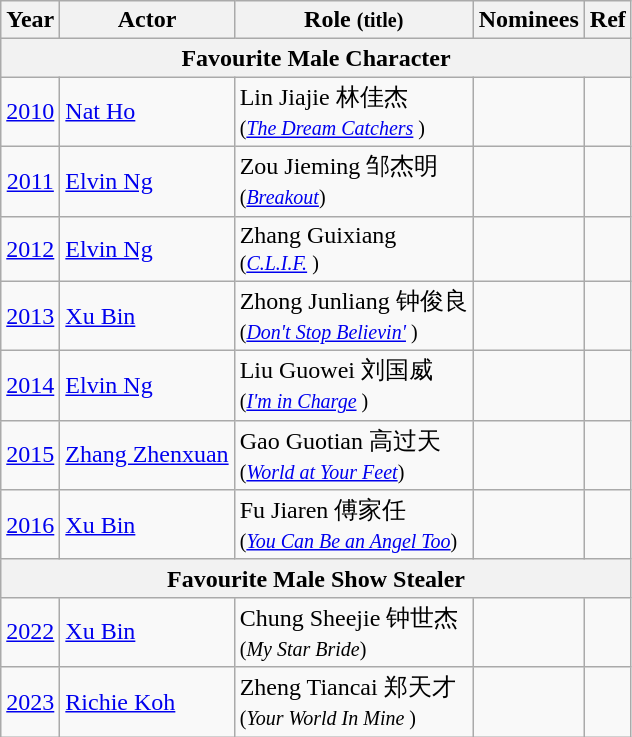<table class="wikitable sortable">
<tr>
<th>Year</th>
<th>Actor</th>
<th>Role <small>(title)</small></th>
<th>Nominees</th>
<th>Ref</th>
</tr>
<tr>
<th colspan="5"><strong>Favourite Male Character</strong></th>
</tr>
<tr>
<td style="text-align:center;"><a href='#'>2010</a></td>
<td><a href='#'>Nat Ho</a></td>
<td>Lin Jiajie 林佳杰<br><small>(<em><a href='#'>The Dream Catchers</a> </em>)</small></td>
<td></td>
</tr>
<tr>
<td style="text-align:center;"><a href='#'>2011</a></td>
<td><a href='#'>Elvin Ng</a></td>
<td>Zou Jieming 邹杰明<br><small>(<em><a href='#'>Breakout</a></em>)</small></td>
<td></td>
<td></td>
</tr>
<tr>
<td style="text-align:center;"><a href='#'>2012</a></td>
<td><a href='#'>Elvin Ng</a></td>
<td>Zhang Guixiang <br><small>(<em><a href='#'>C.L.I.F.</a> </em>)</small></td>
<td></td>
<td></td>
</tr>
<tr>
<td style="text-align:center;"><a href='#'>2013</a></td>
<td><a href='#'>Xu Bin</a></td>
<td>Zhong Junliang 钟俊良<br><small>(<em><a href='#'>Don't Stop Believin'</a> </em>)</small></td>
<td></td>
<td></td>
</tr>
<tr>
<td style="text-align:center;"><a href='#'>2014</a></td>
<td><a href='#'>Elvin Ng</a></td>
<td>Liu Guowei 刘国威<br><small>(<em><a href='#'>I'm in Charge</a> </em>)</small></td>
<td></td>
<td></td>
</tr>
<tr>
<td style="text-align:center;"><a href='#'>2015</a></td>
<td><a href='#'>Zhang Zhenxuan</a></td>
<td>Gao Guotian 高过天<br><small>(<em><a href='#'>World at Your Feet</a></em>)</small></td>
<td></td>
<td></td>
</tr>
<tr>
<td style="text-align:center;"><a href='#'>2016</a></td>
<td><a href='#'>Xu Bin</a></td>
<td>Fu Jiaren 傅家任<br><small>(<em><a href='#'>You Can Be an Angel Too</a></em>)</small></td>
<td></td>
<td></td>
</tr>
<tr>
<th colspan="5" scope="col">Favourite Male Show Stealer</th>
</tr>
<tr>
<td style="text-align:center;"><a href='#'>2022</a></td>
<td><a href='#'>Xu Bin</a></td>
<td>Chung Sheejie 钟世杰 <br><small>(<em>My Star Bride</em>)</small></td>
<td></td>
<td></td>
</tr>
<tr>
<td style="text-align:center;"><a href='#'>2023</a></td>
<td><a href='#'>Richie Koh</a></td>
<td>Zheng Tiancai 郑天才 <br><small>(<em>Your World In Mine </em>)</small></td>
<td></td>
<td></td>
</tr>
</table>
